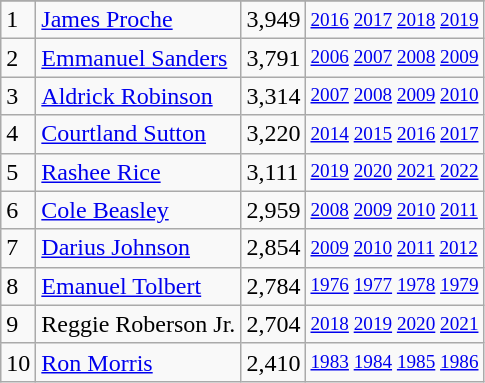<table class="wikitable">
<tr>
</tr>
<tr>
<td>1</td>
<td><a href='#'>James Proche</a></td>
<td>3,949</td>
<td style="font-size:80%;"><a href='#'>2016</a> <a href='#'>2017</a> <a href='#'>2018</a> <a href='#'>2019</a></td>
</tr>
<tr>
<td>2</td>
<td><a href='#'>Emmanuel Sanders</a></td>
<td>3,791</td>
<td style="font-size:80%;"><a href='#'>2006</a> <a href='#'>2007</a> <a href='#'>2008</a> <a href='#'>2009</a></td>
</tr>
<tr>
<td>3</td>
<td><a href='#'>Aldrick Robinson</a></td>
<td>3,314</td>
<td style="font-size:80%;"><a href='#'>2007</a> <a href='#'>2008</a> <a href='#'>2009</a> <a href='#'>2010</a></td>
</tr>
<tr>
<td>4</td>
<td><a href='#'>Courtland Sutton</a></td>
<td>3,220</td>
<td style="font-size:80%;"><a href='#'>2014</a> <a href='#'>2015</a> <a href='#'>2016</a> <a href='#'>2017</a></td>
</tr>
<tr>
<td>5</td>
<td><a href='#'>Rashee Rice</a></td>
<td>3,111</td>
<td style="font-size:80%;"><a href='#'>2019</a> <a href='#'>2020</a> <a href='#'>2021</a> <a href='#'>2022</a></td>
</tr>
<tr>
<td>6</td>
<td><a href='#'>Cole Beasley</a></td>
<td>2,959</td>
<td style="font-size:80%;"><a href='#'>2008</a> <a href='#'>2009</a> <a href='#'>2010</a> <a href='#'>2011</a></td>
</tr>
<tr>
<td>7</td>
<td><a href='#'>Darius Johnson</a></td>
<td>2,854</td>
<td style="font-size:80%;"><a href='#'>2009</a> <a href='#'>2010</a> <a href='#'>2011</a> <a href='#'>2012</a></td>
</tr>
<tr>
<td>8</td>
<td><a href='#'>Emanuel Tolbert</a></td>
<td>2,784</td>
<td style="font-size:80%;"><a href='#'>1976</a> <a href='#'>1977</a> <a href='#'>1978</a> <a href='#'>1979</a></td>
</tr>
<tr>
<td>9</td>
<td>Reggie Roberson Jr.</td>
<td>2,704</td>
<td style="font-size:80%;"><a href='#'>2018</a> <a href='#'>2019</a> <a href='#'>2020</a> <a href='#'>2021</a></td>
</tr>
<tr>
<td>10</td>
<td><a href='#'>Ron Morris</a></td>
<td>2,410</td>
<td style="font-size:80%;"><a href='#'>1983</a> <a href='#'>1984</a> <a href='#'>1985</a> <a href='#'>1986</a></td>
</tr>
</table>
